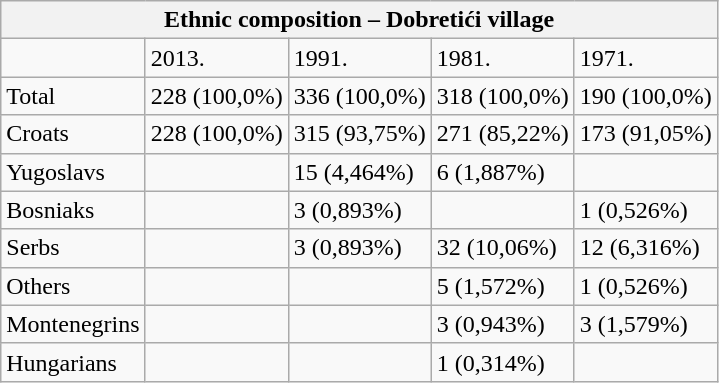<table class="wikitable">
<tr>
<th colspan="8">Ethnic composition – Dobretići village</th>
</tr>
<tr>
<td></td>
<td>2013.</td>
<td>1991.</td>
<td>1981.</td>
<td>1971.</td>
</tr>
<tr>
<td>Total</td>
<td>228 (100,0%)</td>
<td>336 (100,0%)</td>
<td>318 (100,0%)</td>
<td>190 (100,0%)</td>
</tr>
<tr>
<td>Croats</td>
<td>228 (100,0%)</td>
<td>315 (93,75%)</td>
<td>271 (85,22%)</td>
<td>173 (91,05%)</td>
</tr>
<tr>
<td>Yugoslavs</td>
<td></td>
<td>15 (4,464%)</td>
<td>6 (1,887%)</td>
<td></td>
</tr>
<tr>
<td>Bosniaks</td>
<td></td>
<td>3 (0,893%)</td>
<td></td>
<td>1 (0,526%)</td>
</tr>
<tr>
<td>Serbs</td>
<td></td>
<td>3 (0,893%)</td>
<td>32 (10,06%)</td>
<td>12 (6,316%)</td>
</tr>
<tr>
<td>Others</td>
<td></td>
<td></td>
<td>5 (1,572%)</td>
<td>1 (0,526%)</td>
</tr>
<tr>
<td>Montenegrins</td>
<td></td>
<td></td>
<td>3 (0,943%)</td>
<td>3 (1,579%)</td>
</tr>
<tr>
<td>Hungarians</td>
<td></td>
<td></td>
<td>1 (0,314%)</td>
<td></td>
</tr>
</table>
